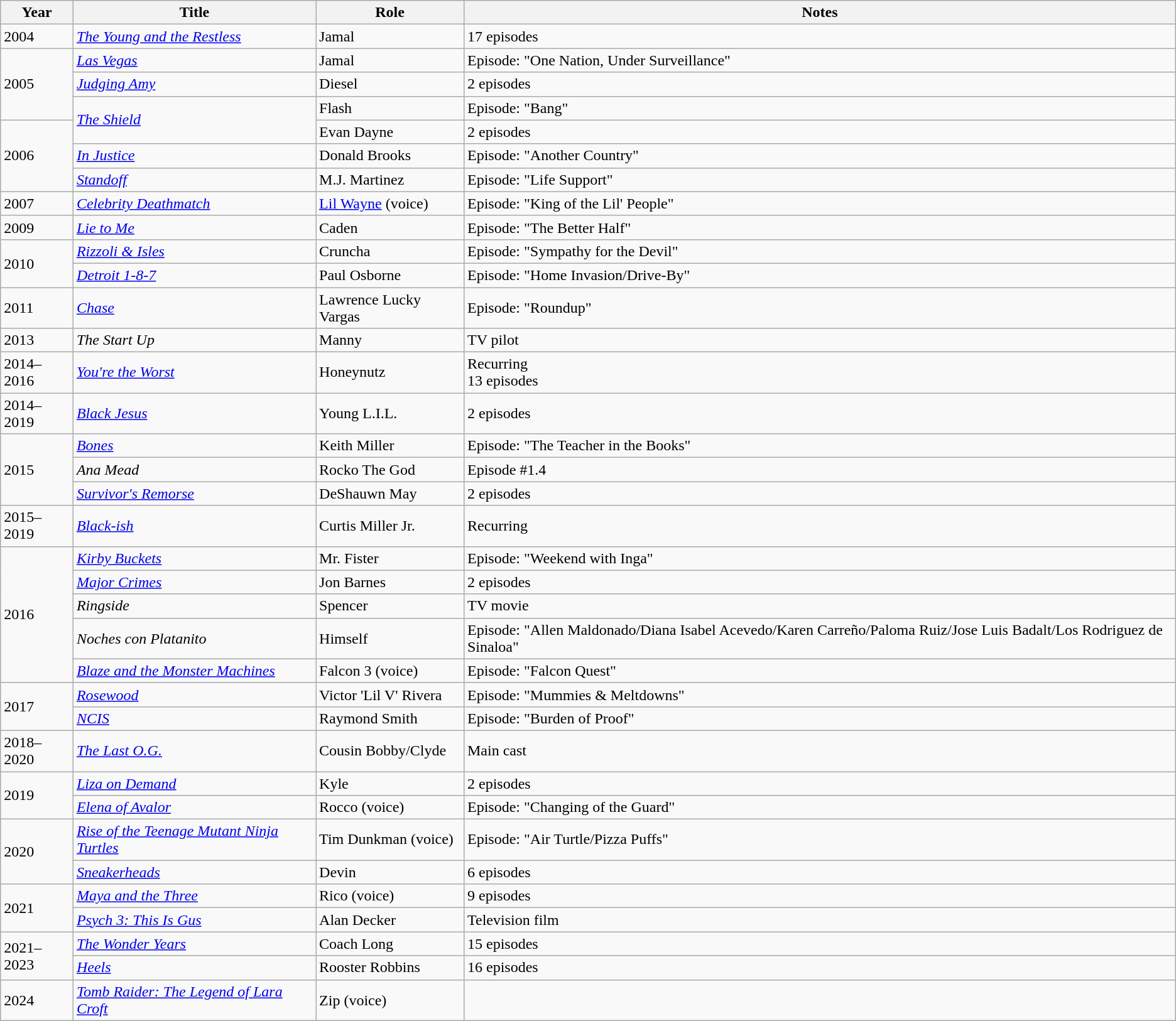<table class="wikitable">
<tr>
<th>Year</th>
<th>Title</th>
<th>Role</th>
<th>Notes</th>
</tr>
<tr>
<td>2004</td>
<td><em><a href='#'>The Young and the Restless</a></em></td>
<td>Jamal</td>
<td>17 episodes</td>
</tr>
<tr>
<td rowspan="3">2005</td>
<td><em><a href='#'>Las Vegas</a></em></td>
<td>Jamal</td>
<td>Episode: "One Nation, Under Surveillance"</td>
</tr>
<tr>
<td><em><a href='#'>Judging Amy</a></em></td>
<td>Diesel</td>
<td>2 episodes</td>
</tr>
<tr>
<td rowspan="2"><em><a href='#'>The Shield</a></em></td>
<td>Flash</td>
<td>Episode: "Bang"</td>
</tr>
<tr>
<td rowspan="3">2006</td>
<td>Evan Dayne</td>
<td>2 episodes</td>
</tr>
<tr>
<td><em><a href='#'>In Justice</a></em></td>
<td>Donald Brooks</td>
<td>Episode: "Another Country"</td>
</tr>
<tr>
<td><em><a href='#'>Standoff</a></em></td>
<td>M.J. Martinez</td>
<td>Episode: "Life Support"</td>
</tr>
<tr>
<td>2007</td>
<td><em><a href='#'>Celebrity Deathmatch</a></em></td>
<td><a href='#'>Lil Wayne</a> (voice)</td>
<td>Episode: "King of the Lil' People"</td>
</tr>
<tr>
<td>2009</td>
<td><em><a href='#'>Lie to Me</a></em></td>
<td>Caden</td>
<td>Episode: "The Better Half"</td>
</tr>
<tr>
<td rowspan="2">2010</td>
<td><em><a href='#'>Rizzoli & Isles</a></em></td>
<td>Cruncha</td>
<td>Episode: "Sympathy for the Devil"</td>
</tr>
<tr>
<td><em><a href='#'>Detroit 1-8-7</a></em></td>
<td>Paul Osborne</td>
<td>Episode: "Home Invasion/Drive-By"</td>
</tr>
<tr>
<td>2011</td>
<td><em><a href='#'>Chase</a></em></td>
<td>Lawrence Lucky Vargas</td>
<td>Episode: "Roundup"</td>
</tr>
<tr>
<td>2013</td>
<td><em>The Start Up</em></td>
<td>Manny</td>
<td>TV pilot</td>
</tr>
<tr>
<td>2014–2016</td>
<td><em><a href='#'>You're the Worst</a></em></td>
<td>Honeynutz</td>
<td>Recurring<br>13 episodes</td>
</tr>
<tr>
<td>2014–2019</td>
<td><em><a href='#'>Black Jesus</a></em></td>
<td>Young L.I.L.</td>
<td>2 episodes</td>
</tr>
<tr>
<td rowspan="3">2015</td>
<td><em><a href='#'>Bones</a></em></td>
<td>Keith Miller</td>
<td>Episode: "The Teacher in the Books"</td>
</tr>
<tr>
<td><em>Ana Mead</em></td>
<td>Rocko The God</td>
<td>Episode #1.4</td>
</tr>
<tr>
<td><em><a href='#'>Survivor's Remorse</a></em></td>
<td>DeShauwn May</td>
<td>2 episodes</td>
</tr>
<tr>
<td>2015–2019</td>
<td><em><a href='#'>Black-ish</a></em></td>
<td>Curtis Miller Jr.</td>
<td>Recurring</td>
</tr>
<tr>
<td rowspan="5">2016</td>
<td><em><a href='#'>Kirby Buckets</a></em></td>
<td>Mr. Fister</td>
<td>Episode: "Weekend with Inga"</td>
</tr>
<tr>
<td><em><a href='#'>Major Crimes</a></em></td>
<td>Jon Barnes</td>
<td>2 episodes</td>
</tr>
<tr>
<td><em>Ringside</em></td>
<td>Spencer</td>
<td>TV movie</td>
</tr>
<tr>
<td><em>Noches con Platanito</em></td>
<td>Himself</td>
<td>Episode: "Allen Maldonado/Diana Isabel Acevedo/Karen Carreño/Paloma Ruiz/Jose Luis Badalt/Los Rodriguez de Sinaloa"</td>
</tr>
<tr>
<td><em><a href='#'>Blaze and the Monster Machines</a></em></td>
<td>Falcon 3 (voice)</td>
<td>Episode: "Falcon Quest"</td>
</tr>
<tr>
<td rowspan="2">2017</td>
<td><em><a href='#'>Rosewood</a></em></td>
<td>Victor 'Lil V' Rivera</td>
<td>Episode: "Mummies & Meltdowns"</td>
</tr>
<tr>
<td><em><a href='#'>NCIS</a></em></td>
<td>Raymond Smith</td>
<td>Episode: "Burden of Proof"</td>
</tr>
<tr>
<td>2018–2020</td>
<td><em><a href='#'>The Last O.G.</a></em></td>
<td>Cousin Bobby/Clyde</td>
<td>Main cast</td>
</tr>
<tr>
<td rowspan="2">2019</td>
<td><em><a href='#'>Liza on Demand</a></em></td>
<td>Kyle</td>
<td>2 episodes</td>
</tr>
<tr>
<td><em><a href='#'>Elena of Avalor</a></em></td>
<td>Rocco (voice)</td>
<td>Episode: "Changing of the Guard"</td>
</tr>
<tr>
<td rowspan="2">2020</td>
<td><em><a href='#'>Rise of the Teenage Mutant Ninja Turtles</a></em></td>
<td>Tim Dunkman (voice)</td>
<td>Episode: "Air Turtle/Pizza Puffs"</td>
</tr>
<tr>
<td><em><a href='#'>Sneakerheads</a></em></td>
<td>Devin</td>
<td>6 episodes</td>
</tr>
<tr>
<td rowspan="2">2021</td>
<td><em><a href='#'>Maya and the Three</a></em></td>
<td>Rico (voice)</td>
<td>9 episodes</td>
</tr>
<tr>
<td><em><a href='#'>Psych 3: This Is Gus</a></em></td>
<td>Alan Decker</td>
<td>Television film</td>
</tr>
<tr>
<td rowspan="2">2021–2023</td>
<td><em><a href='#'>The Wonder Years</a></em></td>
<td>Coach Long</td>
<td>15 episodes</td>
</tr>
<tr>
<td><em><a href='#'>Heels</a></em></td>
<td>Rooster Robbins</td>
<td>16 episodes</td>
</tr>
<tr>
<td>2024</td>
<td><em><a href='#'>Tomb Raider: The Legend of Lara Croft</a></em></td>
<td>Zip (voice)</td>
<td></td>
</tr>
</table>
